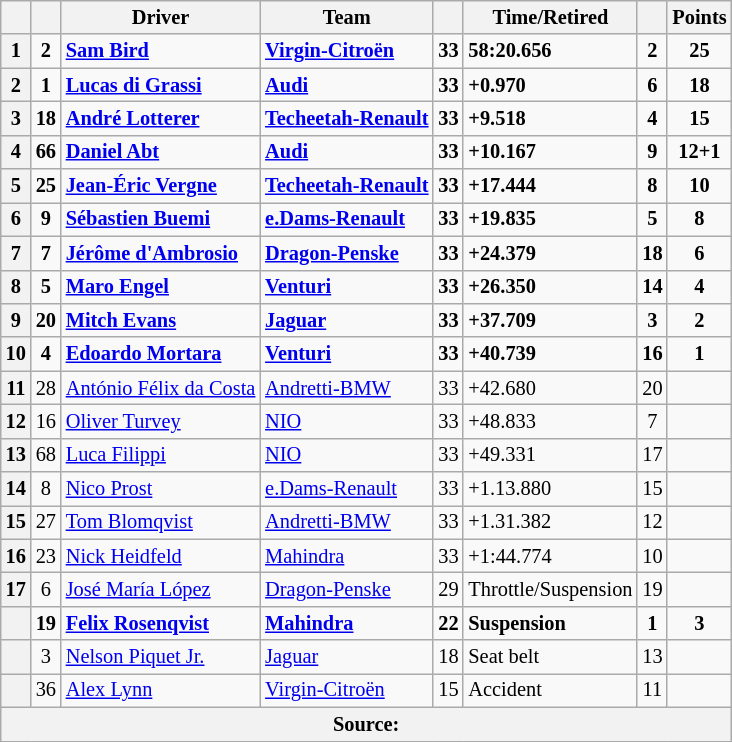<table class="wikitable sortable" style="font-size: 85%">
<tr>
<th scope="col"></th>
<th scope="col"></th>
<th scope="col">Driver</th>
<th scope="col">Team</th>
<th scope="col"></th>
<th scope="col" class="unsortable">Time/Retired</th>
<th scope="col"></th>
<th scope="col">Points</th>
</tr>
<tr style="font-weight:bold">
<th scope="row">1</th>
<td align="center">2</td>
<td data-sort-value="BIR"> <a href='#'>Sam Bird</a></td>
<td><a href='#'>Virgin-Citroën</a></td>
<td align="center">33</td>
<td>58:20.656</td>
<td align="center">2</td>
<td align="center">25</td>
</tr>
<tr style="font-weight:bold">
<th scope="row">2</th>
<td align="center">1</td>
<td data-sort-value="DIG"> <a href='#'>Lucas di Grassi</a></td>
<td><a href='#'>Audi</a></td>
<td align="center">33</td>
<td>+0.970</td>
<td align="center">6</td>
<td align="center">18</td>
</tr>
<tr style="font-weight:bold">
<th scope="row">3</th>
<td align="center">18</td>
<td data-sort-value="LOT"> <a href='#'>André Lotterer</a></td>
<td><a href='#'>Techeetah-Renault</a></td>
<td align="center">33</td>
<td>+9.518</td>
<td align="center">4</td>
<td align="center">15</td>
</tr>
<tr style="font-weight:bold">
<th scope="row">4</th>
<td align="center">66</td>
<td data-sort-value="ABT"> <a href='#'>Daniel Abt</a></td>
<td><a href='#'>Audi</a></td>
<td align="center">33</td>
<td>+10.167</td>
<td align="center">9</td>
<td align="center">12+1</td>
</tr>
<tr style="font-weight:bold">
<th scope="row">5</th>
<td align="center">25</td>
<td data-sort-value="VER"> <a href='#'>Jean-Éric Vergne</a></td>
<td><a href='#'>Techeetah-Renault</a></td>
<td align="center">33</td>
<td>+17.444</td>
<td align="center">8</td>
<td align="center">10</td>
</tr>
<tr style="font-weight:bold">
<th scope="row">6</th>
<td align="center">9</td>
<td data-sort-value="BUE"> <a href='#'>Sébastien Buemi</a></td>
<td><a href='#'>e.Dams-Renault</a></td>
<td align="center">33</td>
<td>+19.835</td>
<td align="center">5</td>
<td align="center">8</td>
</tr>
<tr style="font-weight:bold">
<th scope="row">7</th>
<td align="center">7</td>
<td data-sort-value="DAM"> <a href='#'>Jérôme d'Ambrosio</a></td>
<td><a href='#'>Dragon-Penske</a></td>
<td align="center">33</td>
<td>+24.379</td>
<td align="center">18</td>
<td align="center">6</td>
</tr>
<tr style="font-weight:bold">
<th scope="row">8</th>
<td align="center">5</td>
<td data-sort-value="ENG"> <a href='#'>Maro Engel</a></td>
<td><a href='#'>Venturi</a></td>
<td align="center">33</td>
<td>+26.350</td>
<td align="center">14</td>
<td align="center">4</td>
</tr>
<tr style="font-weight:bold">
<th scope="row">9</th>
<td align="center">20</td>
<td data-sort-value="EVA"> <a href='#'>Mitch Evans</a></td>
<td><a href='#'>Jaguar</a></td>
<td align="center">33</td>
<td>+37.709</td>
<td align="center">3</td>
<td align="center">2</td>
</tr>
<tr style="font-weight:bold">
<th scope="row">10</th>
<td align="center">4</td>
<td data-sort-value="MOR"> <a href='#'>Edoardo Mortara</a></td>
<td><a href='#'>Venturi</a></td>
<td align="center">33</td>
<td>+40.739</td>
<td align="center">16</td>
<td align="center">1</td>
</tr>
<tr>
<th scope="row"><strong>11</strong></th>
<td align="center">28</td>
<td data-sort-value="FDC"> <a href='#'>António Félix da Costa</a></td>
<td><a href='#'>Andretti-BMW</a></td>
<td align="center">33</td>
<td>+42.680</td>
<td align="center">20</td>
<td></td>
</tr>
<tr>
<th scope="row"><strong>12</strong></th>
<td align="center">16</td>
<td data-sort-value="TUR"> <a href='#'>Oliver Turvey</a></td>
<td><a href='#'>NIO</a></td>
<td align="center">33</td>
<td>+48.833</td>
<td align="center">7</td>
<td></td>
</tr>
<tr>
<th scope="row"><strong>13</strong></th>
<td align="center">68</td>
<td data-sort-value="FIL"> <a href='#'>Luca Filippi</a></td>
<td><a href='#'>NIO</a></td>
<td align="center">33</td>
<td>+49.331</td>
<td align="center">17</td>
<td></td>
</tr>
<tr>
<th scope="row"><strong>14</strong></th>
<td align="center">8</td>
<td data-sort-value="PRO"> <a href='#'>Nico Prost</a></td>
<td><a href='#'>e.Dams-Renault</a></td>
<td align="center">33</td>
<td>+1.13.880</td>
<td align="center">15</td>
<td></td>
</tr>
<tr>
<th scope="row"><strong>15</strong></th>
<td align="center">27</td>
<td data-sort-value="BLO"> <a href='#'>Tom Blomqvist</a></td>
<td><a href='#'>Andretti-BMW</a></td>
<td align="center">33</td>
<td>+1.31.382</td>
<td align="center">12</td>
<td></td>
</tr>
<tr>
<th scope="row"><strong>16</strong></th>
<td align="center">23</td>
<td data-sort-value="HEI"> <a href='#'>Nick Heidfeld</a></td>
<td><a href='#'>Mahindra</a></td>
<td align="center">33</td>
<td>+1:44.774</td>
<td align="center">10</td>
<td></td>
</tr>
<tr>
<th scope="row"><strong>17</strong></th>
<td align="center">6</td>
<td data-sort-value="LOP"> <a href='#'>José María López</a></td>
<td><a href='#'>Dragon-Penske</a></td>
<td align="center">29</td>
<td>Throttle/Suspension</td>
<td align="center">19</td>
<td></td>
</tr>
<tr style="font-weight:bold">
<th scope="row" data-sort-value="18"></th>
<td align="center">19</td>
<td data-sort-value="ROS"> <a href='#'>Felix Rosenqvist</a></td>
<td><a href='#'>Mahindra</a></td>
<td align="center">22</td>
<td>Suspension</td>
<td align="center">1</td>
<td align="center">3</td>
</tr>
<tr>
<th scope="row" data-sort-value="19"></th>
<td align="center">3</td>
<td data-sort-value="PIQ"> <a href='#'>Nelson Piquet Jr.</a></td>
<td><a href='#'>Jaguar</a></td>
<td align="center">18</td>
<td>Seat belt</td>
<td align="center">13</td>
<td></td>
</tr>
<tr>
<th scope="row" data-sort-value="20"></th>
<td align="center">36</td>
<td data-sort-value="LYN"> <a href='#'>Alex Lynn</a></td>
<td><a href='#'>Virgin-Citroën</a></td>
<td align="center">15</td>
<td>Accident</td>
<td align="center">11</td>
<td></td>
</tr>
<tr>
<th colspan="8">Source:</th>
</tr>
<tr>
</tr>
</table>
